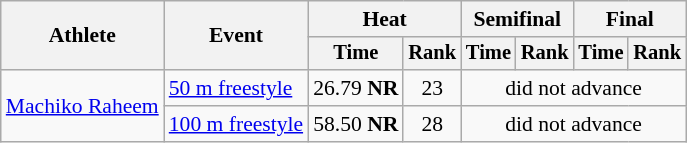<table class=wikitable style="font-size:90%">
<tr>
<th rowspan=2>Athlete</th>
<th rowspan=2>Event</th>
<th colspan="2">Heat</th>
<th colspan="2">Semifinal</th>
<th colspan="2">Final</th>
</tr>
<tr style="font-size:95%">
<th>Time</th>
<th>Rank</th>
<th>Time</th>
<th>Rank</th>
<th>Time</th>
<th>Rank</th>
</tr>
<tr align=center>
<td align=left rowspan=2><a href='#'>Machiko Raheem</a></td>
<td align=left><a href='#'>50 m freestyle</a></td>
<td>26.79 <strong>NR</strong></td>
<td>23</td>
<td colspan=4>did not advance</td>
</tr>
<tr align=center>
<td align=left><a href='#'>100 m freestyle</a></td>
<td>58.50 <strong>NR</strong></td>
<td>28</td>
<td colspan=4>did not advance</td>
</tr>
</table>
